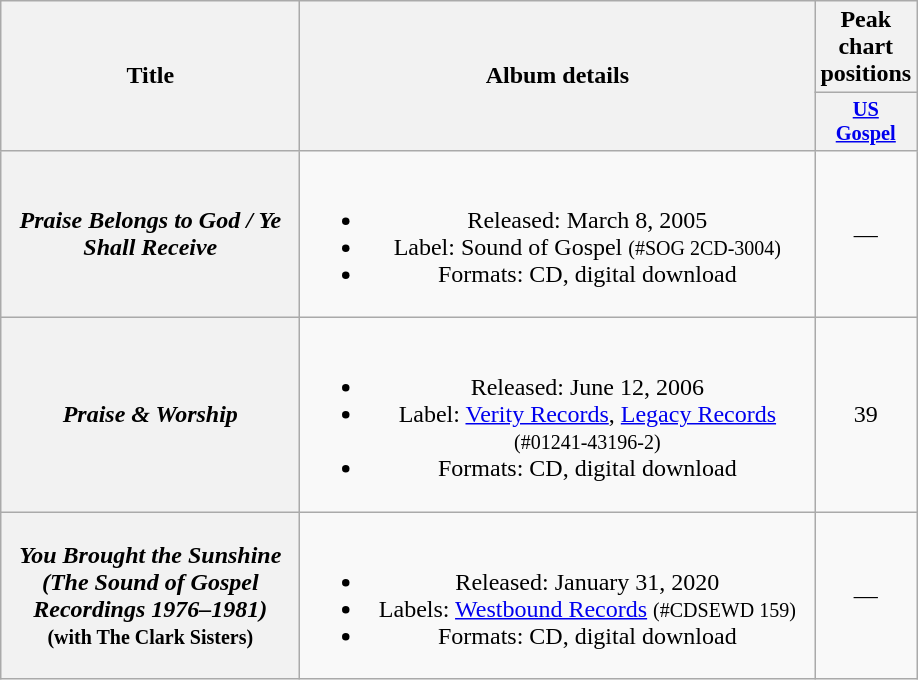<table class="wikitable plainrowheaders" style="text-align:center;" border="1">
<tr>
<th scope="col" rowspan="2" style="width:12em;">Title</th>
<th scope="col" rowspan="2" style="width:21em;">Album details</th>
<th scope="col" colspan="1" style="width:1em;">Peak chart positions</th>
</tr>
<tr>
<th scope="col" style="width:4em;font-size:85%;"><a href='#'>US<br>Gospel</a><br></th>
</tr>
<tr>
<th scope="row"><em>Praise Belongs to God / Ye Shall Receive</em></th>
<td><br><ul><li>Released: March 8, 2005</li><li>Label: Sound of Gospel <small>(#SOG 2CD-3004)</small></li><li>Formats: CD, digital download</li></ul></td>
<td>—</td>
</tr>
<tr>
<th scope="row"><em>Praise & Worship</em></th>
<td><br><ul><li>Released: June 12, 2006</li><li>Label: <a href='#'>Verity Records</a>, <a href='#'>Legacy Records</a> <small>(#01241-43196-2)</small></li><li>Formats: CD, digital download</li></ul></td>
<td>39</td>
</tr>
<tr>
<th scope="row"><em>You Brought the Sunshine <br>(The Sound of Gospel Recordings 1976–1981)</em> <br><small>(with The Clark Sisters)</small></th>
<td><br><ul><li>Released: January 31, 2020</li><li>Labels: <a href='#'>Westbound Records</a> <small>(#CDSEWD 159)</small></li><li>Formats: CD, digital download</li></ul></td>
<td>—</td>
</tr>
</table>
